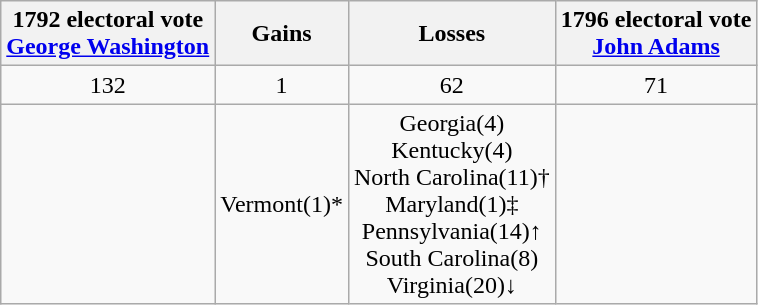<table class="wikitable" style="text-align:center">
<tr>
<th>1792 electoral vote<br><a href='#'>George Washington</a></th>
<th>Gains</th>
<th>Losses</th>
<th>1796 electoral vote<br><a href='#'>John Adams</a></th>
</tr>
<tr>
<td>132</td>
<td> 1</td>
<td> 62</td>
<td>71</td>
</tr>
<tr>
<td></td>
<td>Vermont(1)*</td>
<td>Georgia(4)<br>Kentucky(4)<br>North Carolina(11)†<br>Maryland(1)‡<br>Pennsylvania(14)↑<br>South Carolina(8)<br>Virginia(20)↓</td>
<td></td>
</tr>
</table>
